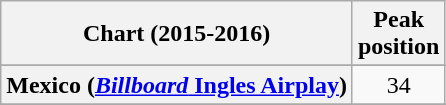<table class="wikitable sortable plainrowheaders" style="text-align:center;">
<tr>
<th scope="col">Chart (2015-2016)</th>
<th scope="col">Peak<br>position</th>
</tr>
<tr>
</tr>
<tr>
<th scope="row">Mexico (<a href='#'><em>Billboard</em> Ingles Airplay</a>)</th>
<td align="center">34</td>
</tr>
<tr>
</tr>
<tr>
</tr>
<tr>
</tr>
<tr>
</tr>
<tr>
</tr>
</table>
